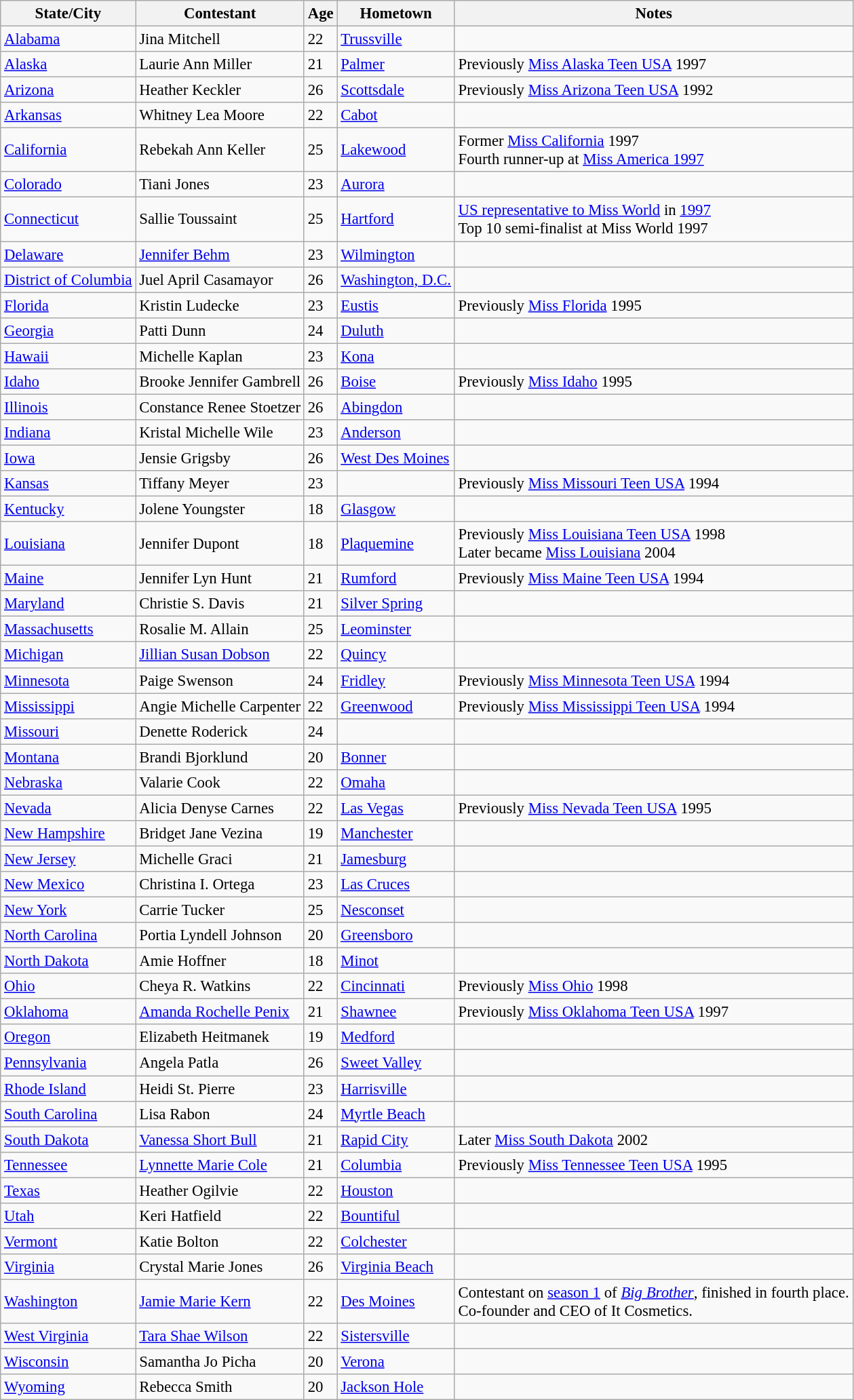<table class="wikitable sortable" style="font-size: 95%;">
<tr>
<th>State/City</th>
<th>Contestant</th>
<th>Age</th>
<th>Hometown</th>
<th>Notes</th>
</tr>
<tr>
<td><a href='#'>Alabama</a></td>
<td>Jina Mitchell</td>
<td>22</td>
<td><a href='#'>Trussville</a></td>
<td></td>
</tr>
<tr>
<td><a href='#'>Alaska</a></td>
<td>Laurie Ann Miller</td>
<td>21</td>
<td><a href='#'>Palmer</a></td>
<td>Previously <a href='#'>Miss Alaska Teen USA</a> 1997</td>
</tr>
<tr>
<td><a href='#'>Arizona</a></td>
<td>Heather Keckler</td>
<td>26</td>
<td><a href='#'>Scottsdale</a></td>
<td>Previously <a href='#'>Miss Arizona Teen USA</a> 1992</td>
</tr>
<tr>
<td><a href='#'>Arkansas</a></td>
<td>Whitney Lea Moore</td>
<td>22</td>
<td><a href='#'>Cabot</a></td>
<td></td>
</tr>
<tr>
<td><a href='#'>California</a></td>
<td>Rebekah Ann Keller</td>
<td>25</td>
<td><a href='#'>Lakewood</a></td>
<td>Former <a href='#'>Miss California</a> 1997<br>Fourth runner-up at <a href='#'>Miss America 1997</a></td>
</tr>
<tr>
<td><a href='#'>Colorado</a></td>
<td>Tiani Jones</td>
<td>23</td>
<td><a href='#'>Aurora</a></td>
<td></td>
</tr>
<tr>
<td><a href='#'>Connecticut</a></td>
<td>Sallie Toussaint</td>
<td>25</td>
<td><a href='#'>Hartford</a></td>
<td><a href='#'>US representative to Miss World</a> in <a href='#'>1997</a><br>Top 10 semi-finalist at Miss World 1997</td>
</tr>
<tr>
<td><a href='#'>Delaware</a></td>
<td><a href='#'>Jennifer Behm</a></td>
<td>23</td>
<td><a href='#'>Wilmington</a></td>
<td></td>
</tr>
<tr>
<td><a href='#'>District of Columbia</a></td>
<td>Juel April Casamayor</td>
<td>26</td>
<td><a href='#'>Washington, D.C.</a></td>
<td></td>
</tr>
<tr>
<td><a href='#'>Florida</a></td>
<td>Kristin Ludecke</td>
<td>23</td>
<td><a href='#'>Eustis</a></td>
<td>Previously <a href='#'>Miss Florida</a> 1995</td>
</tr>
<tr>
<td><a href='#'>Georgia</a></td>
<td>Patti Dunn</td>
<td>24</td>
<td><a href='#'>Duluth</a></td>
<td></td>
</tr>
<tr>
<td><a href='#'>Hawaii</a></td>
<td>Michelle Kaplan</td>
<td>23</td>
<td><a href='#'>Kona</a></td>
<td></td>
</tr>
<tr>
<td><a href='#'>Idaho</a></td>
<td>Brooke Jennifer Gambrell</td>
<td>26</td>
<td><a href='#'>Boise</a></td>
<td>Previously <a href='#'>Miss Idaho</a> 1995</td>
</tr>
<tr>
<td><a href='#'>Illinois</a></td>
<td>Constance Renee Stoetzer</td>
<td>26</td>
<td><a href='#'>Abingdon</a></td>
<td></td>
</tr>
<tr>
<td><a href='#'>Indiana</a></td>
<td>Kristal Michelle Wile</td>
<td>23</td>
<td><a href='#'>Anderson</a></td>
<td></td>
</tr>
<tr>
<td><a href='#'>Iowa</a></td>
<td>Jensie Grigsby</td>
<td>26</td>
<td><a href='#'>West Des Moines</a></td>
<td></td>
</tr>
<tr>
<td><a href='#'>Kansas</a></td>
<td>Tiffany Meyer</td>
<td>23</td>
<td></td>
<td>Previously <a href='#'>Miss Missouri Teen USA</a> 1994</td>
</tr>
<tr>
<td><a href='#'>Kentucky</a></td>
<td>Jolene Youngster</td>
<td>18</td>
<td><a href='#'>Glasgow</a></td>
<td></td>
</tr>
<tr>
<td><a href='#'>Louisiana</a></td>
<td>Jennifer Dupont</td>
<td>18</td>
<td><a href='#'>Plaquemine</a></td>
<td>Previously <a href='#'>Miss Louisiana Teen USA</a> 1998<br>Later became <a href='#'>Miss Louisiana</a> 2004</td>
</tr>
<tr>
<td><a href='#'>Maine</a></td>
<td>Jennifer Lyn Hunt</td>
<td>21</td>
<td><a href='#'>Rumford</a></td>
<td>Previously <a href='#'>Miss Maine Teen USA</a> 1994</td>
</tr>
<tr>
<td><a href='#'>Maryland</a></td>
<td>Christie S. Davis</td>
<td>21</td>
<td><a href='#'>Silver Spring</a></td>
<td></td>
</tr>
<tr>
<td><a href='#'>Massachusetts</a></td>
<td>Rosalie M. Allain</td>
<td>25</td>
<td><a href='#'>Leominster</a></td>
<td></td>
</tr>
<tr>
<td><a href='#'>Michigan</a></td>
<td><a href='#'>Jillian Susan Dobson</a></td>
<td>22</td>
<td><a href='#'>Quincy</a></td>
<td></td>
</tr>
<tr>
<td><a href='#'>Minnesota</a></td>
<td>Paige Swenson</td>
<td>24</td>
<td><a href='#'>Fridley</a></td>
<td>Previously <a href='#'>Miss Minnesota Teen USA</a> 1994</td>
</tr>
<tr>
<td><a href='#'>Mississippi</a></td>
<td>Angie Michelle Carpenter</td>
<td>22</td>
<td><a href='#'>Greenwood</a></td>
<td>Previously <a href='#'>Miss Mississippi Teen USA</a> 1994</td>
</tr>
<tr>
<td><a href='#'>Missouri</a></td>
<td>Denette Roderick</td>
<td>24</td>
<td></td>
<td></td>
</tr>
<tr>
<td><a href='#'>Montana</a></td>
<td>Brandi Bjorklund</td>
<td>20</td>
<td><a href='#'>Bonner</a></td>
<td></td>
</tr>
<tr>
<td><a href='#'>Nebraska</a></td>
<td>Valarie Cook</td>
<td>22</td>
<td><a href='#'>Omaha</a></td>
<td></td>
</tr>
<tr>
<td><a href='#'>Nevada</a></td>
<td>Alicia Denyse Carnes</td>
<td>22</td>
<td><a href='#'>Las Vegas</a></td>
<td>Previously <a href='#'>Miss Nevada Teen USA</a> 1995</td>
</tr>
<tr>
<td><a href='#'>New Hampshire</a></td>
<td>Bridget Jane Vezina</td>
<td>19</td>
<td><a href='#'>Manchester</a></td>
<td></td>
</tr>
<tr>
<td><a href='#'>New Jersey</a></td>
<td>Michelle Graci</td>
<td>21</td>
<td><a href='#'>Jamesburg</a></td>
<td></td>
</tr>
<tr>
<td><a href='#'>New Mexico</a></td>
<td>Christina I. Ortega</td>
<td>23</td>
<td><a href='#'>Las Cruces</a></td>
<td></td>
</tr>
<tr>
<td><a href='#'>New York</a></td>
<td>Carrie Tucker</td>
<td>25</td>
<td><a href='#'>Nesconset</a></td>
<td></td>
</tr>
<tr>
<td><a href='#'>North Carolina</a></td>
<td>Portia Lyndell Johnson</td>
<td>20</td>
<td><a href='#'>Greensboro</a></td>
<td></td>
</tr>
<tr>
<td><a href='#'>North Dakota</a></td>
<td>Amie Hoffner</td>
<td>18</td>
<td><a href='#'>Minot</a></td>
<td></td>
</tr>
<tr>
<td><a href='#'>Ohio</a></td>
<td>Cheya R. Watkins</td>
<td>22</td>
<td><a href='#'>Cincinnati</a></td>
<td>Previously <a href='#'>Miss Ohio</a> 1998</td>
</tr>
<tr>
<td><a href='#'>Oklahoma</a></td>
<td><a href='#'>Amanda Rochelle Penix</a></td>
<td>21</td>
<td><a href='#'>Shawnee</a></td>
<td>Previously <a href='#'>Miss Oklahoma Teen USA</a> 1997</td>
</tr>
<tr>
<td><a href='#'>Oregon</a></td>
<td>Elizabeth Heitmanek</td>
<td>19</td>
<td><a href='#'>Medford</a></td>
<td></td>
</tr>
<tr>
<td><a href='#'>Pennsylvania</a></td>
<td>Angela Patla</td>
<td>26</td>
<td><a href='#'>Sweet Valley</a></td>
<td></td>
</tr>
<tr>
<td><a href='#'>Rhode Island</a></td>
<td>Heidi St. Pierre</td>
<td>23</td>
<td><a href='#'>Harrisville</a></td>
<td></td>
</tr>
<tr>
<td><a href='#'>South Carolina</a></td>
<td>Lisa Rabon</td>
<td>24</td>
<td><a href='#'>Myrtle Beach</a></td>
<td></td>
</tr>
<tr>
<td><a href='#'>South Dakota</a></td>
<td><a href='#'>Vanessa Short Bull</a></td>
<td>21</td>
<td><a href='#'>Rapid City</a></td>
<td>Later <a href='#'>Miss South Dakota</a> 2002</td>
</tr>
<tr>
<td><a href='#'>Tennessee</a></td>
<td><a href='#'>Lynnette Marie Cole</a></td>
<td>21</td>
<td><a href='#'>Columbia</a></td>
<td>Previously <a href='#'>Miss Tennessee Teen USA</a> 1995</td>
</tr>
<tr>
<td><a href='#'>Texas</a></td>
<td>Heather Ogilvie</td>
<td>22</td>
<td><a href='#'>Houston</a></td>
<td></td>
</tr>
<tr>
<td><a href='#'>Utah</a></td>
<td>Keri Hatfield</td>
<td>22</td>
<td><a href='#'>Bountiful</a></td>
<td></td>
</tr>
<tr>
<td><a href='#'>Vermont</a></td>
<td>Katie Bolton</td>
<td>22</td>
<td><a href='#'>Colchester</a></td>
<td></td>
</tr>
<tr>
<td><a href='#'>Virginia</a></td>
<td>Crystal Marie Jones</td>
<td>26</td>
<td><a href='#'>Virginia Beach</a></td>
<td></td>
</tr>
<tr>
<td><a href='#'>Washington</a></td>
<td><a href='#'>Jamie Marie Kern</a></td>
<td>22</td>
<td><a href='#'>Des Moines</a></td>
<td>Contestant on <a href='#'>season 1</a> of <em><a href='#'>Big Brother</a></em>, finished in fourth place.<br>Co-founder and CEO of It Cosmetics.</td>
</tr>
<tr>
<td><a href='#'>West Virginia</a></td>
<td><a href='#'>Tara Shae Wilson</a></td>
<td>22</td>
<td><a href='#'>Sistersville</a></td>
<td></td>
</tr>
<tr>
<td><a href='#'>Wisconsin</a></td>
<td>Samantha Jo Picha</td>
<td>20</td>
<td><a href='#'>Verona</a></td>
<td></td>
</tr>
<tr>
<td><a href='#'>Wyoming</a></td>
<td>Rebecca Smith</td>
<td>20</td>
<td><a href='#'>Jackson Hole</a></td>
<td></td>
</tr>
</table>
